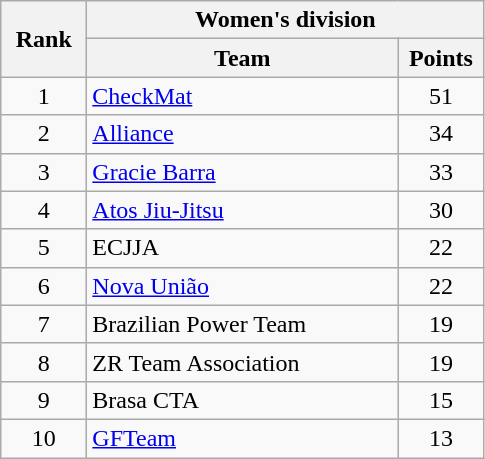<table class="wikitable" style="text-align:center;">
<tr>
<th rowspan="2" width="50">Rank</th>
<th colspan="2">Women's division</th>
</tr>
<tr>
<th width="200">Team</th>
<th width="50">Points</th>
</tr>
<tr>
<td>1</td>
<td style=text-align:left><a href='#'>CheckMat</a></td>
<td>51</td>
</tr>
<tr>
<td>2</td>
<td style=text-align:left><a href='#'>Alliance</a></td>
<td>34</td>
</tr>
<tr>
<td>3</td>
<td style=text-align:left><a href='#'>Gracie Barra</a></td>
<td>33</td>
</tr>
<tr>
<td>4</td>
<td style=text-align:left><a href='#'>Atos Jiu-Jitsu</a></td>
<td>30</td>
</tr>
<tr>
<td>5</td>
<td style=text-align:left>ECJJA</td>
<td>22</td>
</tr>
<tr>
<td>6</td>
<td style=text-align:left><a href='#'>Nova União</a></td>
<td>22</td>
</tr>
<tr>
<td>7</td>
<td style=text-align:left>Brazilian Power Team</td>
<td>19</td>
</tr>
<tr>
<td>8</td>
<td style=text-align:left>ZR Team Association</td>
<td>19</td>
</tr>
<tr>
<td>9</td>
<td style=text-align:left>Brasa CTA</td>
<td>15</td>
</tr>
<tr>
<td>10</td>
<td style=text-align:left><a href='#'>GFTeam</a></td>
<td>13</td>
</tr>
</table>
